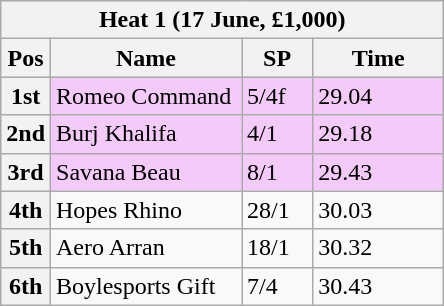<table class="wikitable">
<tr>
<th colspan="6">Heat 1 (17 June, £1,000)</th>
</tr>
<tr>
<th width=20>Pos</th>
<th width=120>Name</th>
<th width=40>SP</th>
<th width=80>Time</th>
</tr>
<tr style="background: #f4caf9;">
<th>1st</th>
<td>Romeo Command</td>
<td>5/4f</td>
<td>29.04</td>
</tr>
<tr style="background: #f4caf9;">
<th>2nd</th>
<td>Burj Khalifa</td>
<td>4/1</td>
<td>29.18</td>
</tr>
<tr style="background: #f4caf9;">
<th>3rd</th>
<td>Savana Beau</td>
<td>8/1</td>
<td>29.43</td>
</tr>
<tr>
<th>4th</th>
<td>Hopes Rhino</td>
<td>28/1</td>
<td>30.03</td>
</tr>
<tr>
<th>5th</th>
<td>Aero Arran</td>
<td>18/1</td>
<td>30.32</td>
</tr>
<tr>
<th>6th</th>
<td>Boylesports Gift</td>
<td>7/4</td>
<td>30.43</td>
</tr>
</table>
